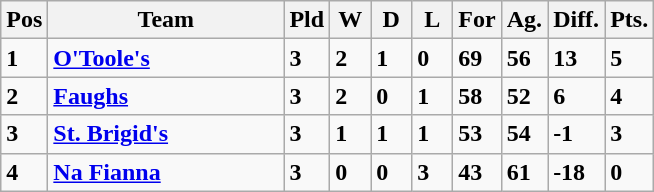<table class="wikitable" style="text-align: centre;">
<tr>
<th width=20>Pos</th>
<th width=150>Team</th>
<th width=20>Pld</th>
<th width=20>W</th>
<th width=20>D</th>
<th width=20>L</th>
<th width=20>For</th>
<th width=20>Ag.</th>
<th width=20>Diff.</th>
<th width=20>Pts.</th>
</tr>
<tr>
<td><strong>1</strong></td>
<td align=left><strong> <a href='#'>O'Toole's</a> </strong></td>
<td><strong>3</strong></td>
<td><strong>2</strong></td>
<td><strong>1</strong></td>
<td><strong>0</strong></td>
<td><strong>69</strong></td>
<td><strong>56</strong></td>
<td><strong>13</strong></td>
<td><strong>5</strong></td>
</tr>
<tr>
<td><strong>2</strong></td>
<td align=left><strong> <a href='#'>Faughs</a> </strong></td>
<td><strong>3</strong></td>
<td><strong>2</strong></td>
<td><strong>0</strong></td>
<td><strong>1</strong></td>
<td><strong>58</strong></td>
<td><strong>52</strong></td>
<td><strong>6</strong></td>
<td><strong>4</strong></td>
</tr>
<tr>
<td><strong>3</strong></td>
<td align=left><strong> <a href='#'>St. Brigid's</a> </strong></td>
<td><strong>3</strong></td>
<td><strong>1</strong></td>
<td><strong>1</strong></td>
<td><strong>1</strong></td>
<td><strong>53</strong></td>
<td><strong>54</strong></td>
<td><strong>-1</strong></td>
<td><strong>3</strong></td>
</tr>
<tr>
<td><strong>4</strong></td>
<td align=left><strong> <a href='#'>Na Fianna</a> </strong></td>
<td><strong>3</strong></td>
<td><strong>0</strong></td>
<td><strong>0</strong></td>
<td><strong>3</strong></td>
<td><strong>43</strong></td>
<td><strong>61</strong></td>
<td><strong>-18</strong></td>
<td><strong>0</strong></td>
</tr>
</table>
